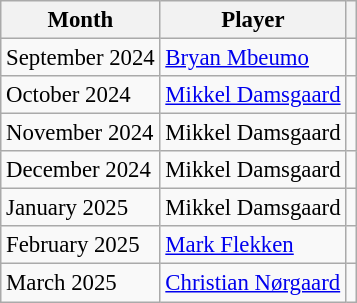<table class="wikitable" style="text-align:center; border:1px #aaa solid; font-size:95%;">
<tr>
<th>Month</th>
<th>Player</th>
<th></th>
</tr>
<tr>
<td style="text-align:left;">September 2024</td>
<td style="text-align:left;"><a href='#'>Bryan Mbeumo</a></td>
<td></td>
</tr>
<tr>
<td style="text-align:left;">October 2024</td>
<td style="text-align:left;"><a href='#'>Mikkel Damsgaard</a></td>
<td></td>
</tr>
<tr>
<td style="text-align:left;">November 2024</td>
<td style="text-align:left;">Mikkel Damsgaard</td>
<td></td>
</tr>
<tr>
<td style="text-align:left;">December 2024</td>
<td style="text-align:left;">Mikkel Damsgaard</td>
<td></td>
</tr>
<tr>
<td style="text-align:left;">January 2025</td>
<td style="text-align:left;">Mikkel Damsgaard</td>
<td></td>
</tr>
<tr>
<td style="text-align:left;">February 2025</td>
<td style="text-align:left;"><a href='#'>Mark Flekken</a></td>
<td></td>
</tr>
<tr>
<td style="text-align:left;">March 2025</td>
<td style="text-align:left;"><a href='#'>Christian Nørgaard</a></td>
<td></td>
</tr>
</table>
